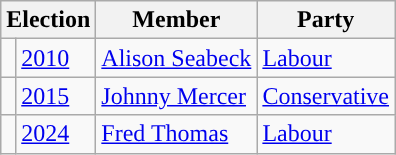<table class="wikitable">
<tr>
<th colspan="2">Election</th>
<th>Member</th>
<th>Party</th>
</tr>
<tr>
<td style="color:inherit;background-color: "></td>
<td><a href='#'>2010</a></td>
<td><a href='#'>Alison Seabeck</a></td>
<td><a href='#'>Labour</a></td>
</tr>
<tr>
<td style="color:inherit;background-color: "></td>
<td><a href='#'>2015</a></td>
<td><a href='#'>Johnny Mercer</a></td>
<td><a href='#'>Conservative</a></td>
</tr>
<tr>
<td style="color:inherit;background-color: "></td>
<td><a href='#'>2024</a></td>
<td><a href='#'>Fred Thomas</a></td>
<td><a href='#'>Labour</a></td>
</tr>
</table>
